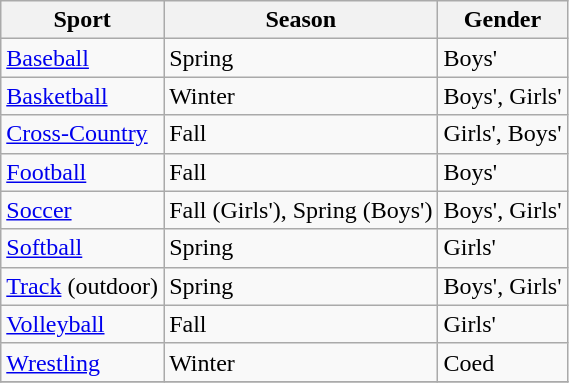<table class="wikitable" style="text-align:left">
<tr>
<th>Sport</th>
<th>Season</th>
<th>Gender</th>
</tr>
<tr>
<td><a href='#'>Baseball</a></td>
<td>Spring</td>
<td>Boys'</td>
</tr>
<tr>
<td><a href='#'>Basketball</a></td>
<td>Winter</td>
<td>Boys', Girls'</td>
</tr>
<tr>
<td><a href='#'>Cross-Country</a></td>
<td>Fall</td>
<td>Girls', Boys'</td>
</tr>
<tr>
<td><a href='#'>Football</a></td>
<td>Fall</td>
<td>Boys'</td>
</tr>
<tr>
<td><a href='#'>Soccer</a></td>
<td>Fall (Girls'), Spring (Boys')</td>
<td>Boys', Girls'</td>
</tr>
<tr>
<td><a href='#'>Softball</a></td>
<td>Spring</td>
<td>Girls'</td>
</tr>
<tr>
<td><a href='#'>Track</a> (outdoor)</td>
<td>Spring</td>
<td>Boys', Girls'</td>
</tr>
<tr>
<td><a href='#'>Volleyball</a></td>
<td>Fall</td>
<td>Girls'</td>
</tr>
<tr>
<td><a href='#'>Wrestling</a></td>
<td>Winter</td>
<td>Coed</td>
</tr>
<tr>
</tr>
</table>
